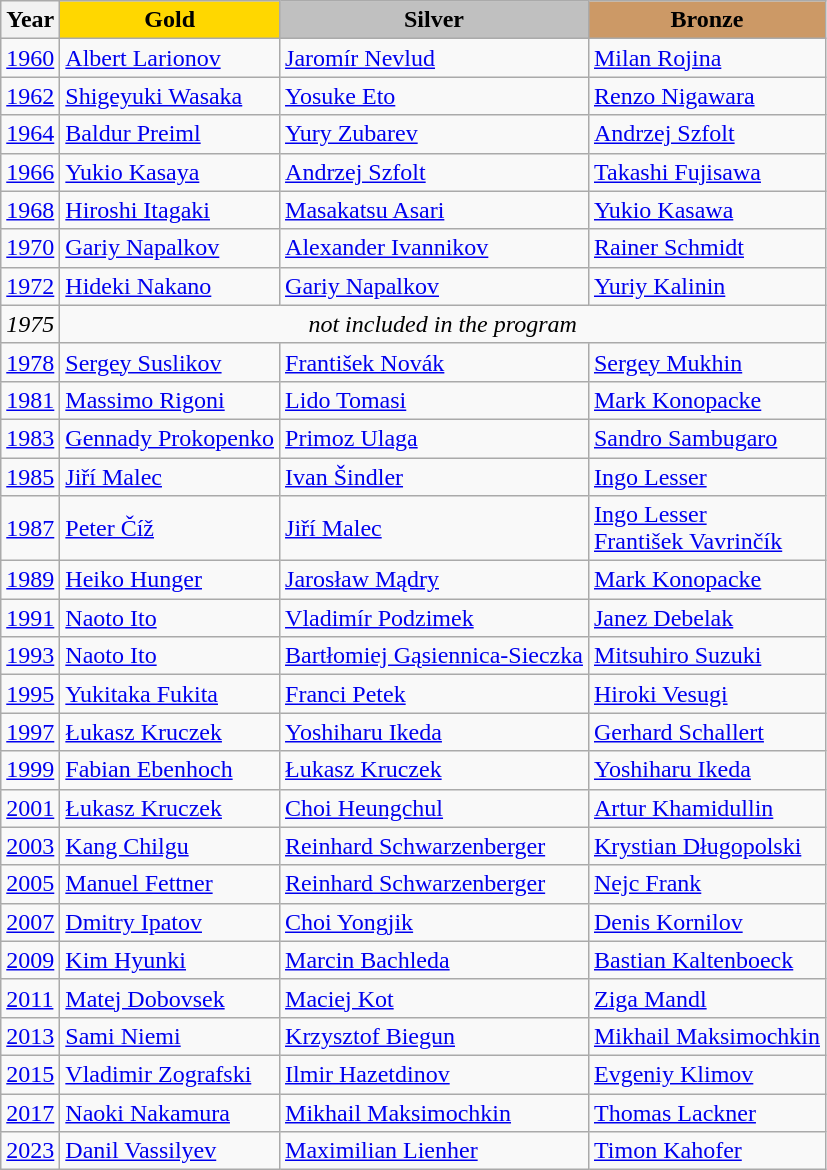<table class="wikitable">
<tr>
<th>Year</th>
<td align=center bgcolor=gold><strong>Gold</strong></td>
<td align=center bgcolor=silver><strong>Silver</strong></td>
<td align=center bgcolor=cc9966><strong>Bronze</strong></td>
</tr>
<tr>
<td><a href='#'>1960</a></td>
<td> <a href='#'>Albert Larionov</a></td>
<td> <a href='#'>Jaromír Nevlud</a></td>
<td> <a href='#'>Milan Rojina</a></td>
</tr>
<tr>
<td><a href='#'>1962</a></td>
<td> <a href='#'>Shigeyuki Wasaka</a></td>
<td> <a href='#'>Yosuke Eto</a></td>
<td> <a href='#'>Renzo Nigawara</a></td>
</tr>
<tr>
<td><a href='#'>1964</a></td>
<td> <a href='#'>Baldur Preiml</a></td>
<td> <a href='#'>Yury Zubarev</a></td>
<td> <a href='#'>Andrzej Szfolt</a></td>
</tr>
<tr>
<td><a href='#'>1966</a></td>
<td> <a href='#'>Yukio Kasaya</a></td>
<td> <a href='#'>Andrzej Szfolt</a></td>
<td> <a href='#'>Takashi Fujisawa</a></td>
</tr>
<tr>
<td><a href='#'>1968</a></td>
<td> <a href='#'>Hiroshi Itagaki</a></td>
<td> <a href='#'>Masakatsu Asari</a></td>
<td> <a href='#'>Yukio Kasawa</a></td>
</tr>
<tr>
<td><a href='#'>1970</a></td>
<td> <a href='#'>Gariy Napalkov</a></td>
<td> <a href='#'>Alexander Ivannikov</a></td>
<td> <a href='#'>Rainer Schmidt</a></td>
</tr>
<tr>
<td><a href='#'>1972</a></td>
<td> <a href='#'>Hideki Nakano</a></td>
<td> <a href='#'>Gariy Napalkov</a></td>
<td> <a href='#'>Yuriy Kalinin</a></td>
</tr>
<tr>
<td><em>1975</em></td>
<td colspan=3 align=center><em>not included in the program</em></td>
</tr>
<tr>
<td><a href='#'>1978</a></td>
<td> <a href='#'>Sergey Suslikov</a></td>
<td> <a href='#'>František Novák</a></td>
<td> <a href='#'>Sergey Mukhin</a></td>
</tr>
<tr>
<td><a href='#'>1981</a></td>
<td> <a href='#'>Massimo Rigoni</a></td>
<td> <a href='#'>Lido Tomasi</a></td>
<td> <a href='#'>Mark Konopacke</a></td>
</tr>
<tr>
<td><a href='#'>1983</a></td>
<td> <a href='#'>Gennady Prokopenko</a></td>
<td> <a href='#'>Primoz Ulaga</a></td>
<td> <a href='#'>Sandro Sambugaro</a></td>
</tr>
<tr>
<td><a href='#'>1985</a></td>
<td> <a href='#'>Jiří Malec</a></td>
<td> <a href='#'>Ivan Šindler</a></td>
<td> <a href='#'>Ingo Lesser</a></td>
</tr>
<tr>
<td><a href='#'>1987</a></td>
<td> <a href='#'>Peter Číž</a></td>
<td> <a href='#'>Jiří Malec</a></td>
<td> <a href='#'>Ingo Lesser</a> <br>  <a href='#'>František Vavrinčík</a></td>
</tr>
<tr>
<td><a href='#'>1989</a></td>
<td> <a href='#'>Heiko Hunger</a></td>
<td> <a href='#'>Jarosław Mądry</a></td>
<td> <a href='#'>Mark Konopacke</a></td>
</tr>
<tr>
<td><a href='#'>1991</a></td>
<td> <a href='#'>Naoto Ito</a></td>
<td> <a href='#'>Vladimír Podzimek</a></td>
<td> <a href='#'>Janez Debelak</a></td>
</tr>
<tr>
<td><a href='#'>1993</a></td>
<td> <a href='#'>Naoto Ito</a></td>
<td> <a href='#'>Bartłomiej Gąsiennica-Sieczka</a></td>
<td> <a href='#'>Mitsuhiro Suzuki</a></td>
</tr>
<tr>
<td><a href='#'>1995</a></td>
<td> <a href='#'>Yukitaka Fukita</a></td>
<td> <a href='#'>Franci Petek</a></td>
<td> <a href='#'>Hiroki Vesugi</a></td>
</tr>
<tr>
<td><a href='#'>1997</a></td>
<td> <a href='#'>Łukasz Kruczek</a></td>
<td> <a href='#'>Yoshiharu Ikeda</a></td>
<td> <a href='#'>Gerhard Schallert</a></td>
</tr>
<tr>
<td><a href='#'>1999</a></td>
<td> <a href='#'>Fabian Ebenhoch</a></td>
<td> <a href='#'>Łukasz Kruczek</a></td>
<td> <a href='#'>Yoshiharu Ikeda</a></td>
</tr>
<tr>
<td><a href='#'>2001</a></td>
<td> <a href='#'>Łukasz Kruczek</a></td>
<td> <a href='#'>Choi Heungchul</a></td>
<td> <a href='#'>Artur Khamidullin</a></td>
</tr>
<tr>
<td><a href='#'>2003</a></td>
<td> <a href='#'>Kang Chilgu</a></td>
<td> <a href='#'>Reinhard Schwarzenberger</a></td>
<td> <a href='#'>Krystian Długopolski</a></td>
</tr>
<tr>
<td><a href='#'>2005</a></td>
<td> <a href='#'>Manuel Fettner</a></td>
<td> <a href='#'>Reinhard Schwarzenberger</a></td>
<td> <a href='#'>Nejc Frank</a></td>
</tr>
<tr>
<td><a href='#'>2007</a></td>
<td> <a href='#'>Dmitry Ipatov</a></td>
<td> <a href='#'>Choi Yongjik</a></td>
<td> <a href='#'>Denis Kornilov</a></td>
</tr>
<tr>
<td><a href='#'>2009</a></td>
<td> <a href='#'>Kim Hyunki</a></td>
<td> <a href='#'>Marcin Bachleda</a></td>
<td> <a href='#'>Bastian Kaltenboeck</a></td>
</tr>
<tr>
<td><a href='#'>2011</a></td>
<td> <a href='#'>Matej Dobovsek</a></td>
<td> <a href='#'>Maciej Kot</a></td>
<td> <a href='#'>Ziga Mandl</a></td>
</tr>
<tr>
<td><a href='#'>2013</a></td>
<td> <a href='#'>Sami Niemi</a></td>
<td> <a href='#'>Krzysztof Biegun</a></td>
<td> <a href='#'>Mikhail Maksimochkin</a></td>
</tr>
<tr>
<td><a href='#'>2015</a></td>
<td> <a href='#'>Vladimir Zografski</a></td>
<td> <a href='#'>Ilmir Hazetdinov</a></td>
<td> <a href='#'>Evgeniy Klimov</a></td>
</tr>
<tr>
<td><a href='#'>2017</a></td>
<td> <a href='#'>Naoki Nakamura</a></td>
<td> <a href='#'>Mikhail Maksimochkin</a></td>
<td> <a href='#'>Thomas Lackner</a></td>
</tr>
<tr>
<td><a href='#'>2023</a></td>
<td> <a href='#'>Danil Vassilyev</a></td>
<td> <a href='#'>Maximilian Lienher</a></td>
<td> <a href='#'>Timon Kahofer</a></td>
</tr>
</table>
